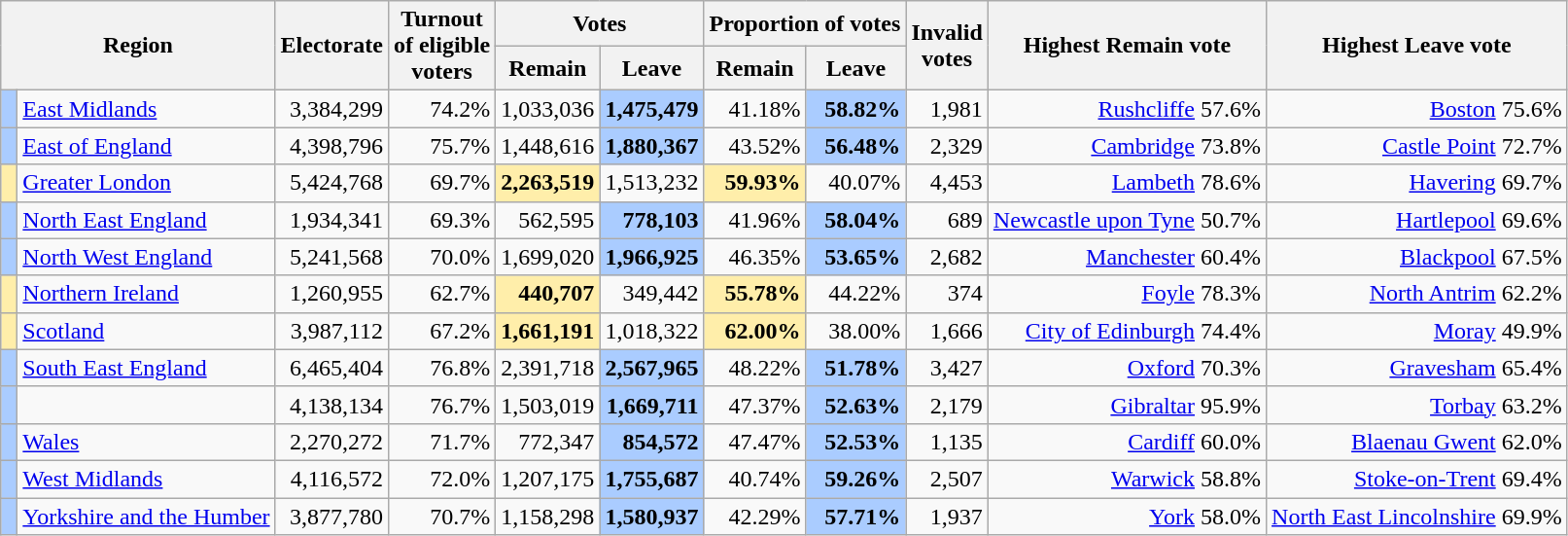<table class="wikitable sortable">
<tr>
<th rowspan=2 colspan=2>Region</th>
<th rowspan=2>Electorate</th>
<th rowspan=2>Turnout<br>of eligible<br> voters</th>
<th colspan=2>Votes</th>
<th colspan=2>Proportion of votes</th>
<th rowspan=2 colspan=1>Invalid <br> votes</th>
<th rowspan=2>Highest Remain vote</th>
<th rowspan=2>Highest Leave vote</th>
</tr>
<tr>
<th>Remain</th>
<th>Leave</th>
<th>Remain</th>
<th>Leave</th>
</tr>
<tr>
<td style="text-align: right; background:#acf;"> </td>
<td><a href='#'>East Midlands</a></td>
<td style="text-align: right;">3,384,299</td>
<td style="text-align: right;">74.2%</td>
<td style="text-align: right;">1,033,036</td>
<td style="text-align: right; background:#acf;"><strong>1,475,479</strong></td>
<td style="text-align: right;">41.18%</td>
<td style="text-align: right; background:#acf;"><strong>58.82%</strong></td>
<td style="text-align: right;">1,981</td>
<td style="text-align: right;"><a href='#'>Rushcliffe</a> 57.6%</td>
<td style="text-align: right;"><a href='#'>Boston</a> 75.6%</td>
</tr>
<tr>
<td style="text-align: right; background:#acf;"> </td>
<td><a href='#'>East of England</a></td>
<td style="text-align: right;">4,398,796</td>
<td style="text-align: right;">75.7%</td>
<td style="text-align: right;">1,448,616</td>
<td style="text-align: right; background:#acf;"><strong>1,880,367</strong></td>
<td style="text-align: right;">43.52%</td>
<td style="text-align: right; background:#acf;"><strong>56.48%</strong></td>
<td style="text-align: right;">2,329</td>
<td style="text-align: right;"><a href='#'>Cambridge</a> 73.8%</td>
<td style="text-align: right;"><a href='#'>Castle Point</a> 72.7%</td>
</tr>
<tr>
<td style="text-align: right; background:#fea;"> </td>
<td><a href='#'>Greater London</a></td>
<td style="text-align: right;">5,424,768</td>
<td style="text-align: right;">69.7%</td>
<td style="text-align: right; background:#fea;"><strong>2,263,519</strong></td>
<td style="text-align: right;">1,513,232</td>
<td style="text-align: right; background:#fea;"><strong>59.93%</strong></td>
<td style="text-align: right;">40.07%</td>
<td style="text-align: right;">4,453</td>
<td style="text-align: right;"><a href='#'>Lambeth</a> 78.6%</td>
<td style="text-align: right;"><a href='#'>Havering</a> 69.7%</td>
</tr>
<tr>
<td style="text-align: right; background:#acf;"> </td>
<td><a href='#'>North East England</a></td>
<td style="text-align: right;">1,934,341</td>
<td style="text-align: right;">69.3%</td>
<td style="text-align: right;">562,595</td>
<td style="text-align: right; background:#acf;"><strong>778,103</strong></td>
<td style="text-align: right;">41.96%</td>
<td style="text-align: right; background:#acf;"><strong>58.04%</strong></td>
<td style="text-align: right;">689</td>
<td style="text-align: right;"><a href='#'>Newcastle upon Tyne</a> 50.7%</td>
<td style="text-align: right;"><a href='#'>Hartlepool</a> 69.6%</td>
</tr>
<tr>
<td style="text-align: right; background:#acf;"> </td>
<td><a href='#'>North West England</a></td>
<td style="text-align: right;">5,241,568</td>
<td style="text-align: right;">70.0%</td>
<td style="text-align: right;">1,699,020</td>
<td style="text-align: right; background:#acf;"><strong>1,966,925</strong></td>
<td style="text-align: right;">46.35%</td>
<td style="text-align: right; background:#acf;"><strong>53.65%</strong></td>
<td style="text-align: right;">2,682</td>
<td style="text-align: right;"><a href='#'>Manchester</a> 60.4%</td>
<td style="text-align: right;"><a href='#'>Blackpool</a> 67.5%</td>
</tr>
<tr>
<td style="text-align: right; background:#fea;"> </td>
<td><a href='#'>Northern Ireland</a></td>
<td style="text-align: right;">1,260,955</td>
<td style="text-align: right;">62.7%</td>
<td style="text-align: right; background:#fea;"><strong>440,707</strong></td>
<td style="text-align: right;">349,442</td>
<td style="text-align: right; background:#fea;"><strong>55.78%</strong></td>
<td style="text-align: right;">44.22%</td>
<td style="text-align: right;">374</td>
<td style="text-align: right;"><a href='#'>Foyle</a> 78.3%</td>
<td style="text-align: right;"><a href='#'>North Antrim</a> 62.2%</td>
</tr>
<tr>
<td style="text-align: right; background:#fea;"> </td>
<td><a href='#'>Scotland</a></td>
<td style="text-align: right;">3,987,112</td>
<td style="text-align: right;">67.2%</td>
<td style="text-align: right; background:#fea;"><strong>1,661,191</strong></td>
<td style="text-align: right;">1,018,322</td>
<td style="text-align: right; background:#fea;"><strong>62.00%</strong></td>
<td style="text-align: right;">38.00%</td>
<td style="text-align: right;">1,666</td>
<td style="text-align: right;"><a href='#'>City of Edinburgh</a> 74.4%</td>
<td style="text-align: right;"><a href='#'>Moray</a> 49.9%</td>
</tr>
<tr>
<td style="text-align: right; background:#acf;"> </td>
<td><a href='#'>South East England</a></td>
<td style="text-align: right;">6,465,404</td>
<td style="text-align: right;">76.8%</td>
<td style="text-align: right;">2,391,718</td>
<td style="text-align: right; background:#acf;"><strong>2,567,965</strong></td>
<td style="text-align: right;">48.22%</td>
<td style="text-align: right; background:#acf;"><strong>51.78%</strong></td>
<td style="text-align: right;">3,427</td>
<td style="text-align: right;"><a href='#'>Oxford</a> 70.3%</td>
<td style="text-align: right;"><a href='#'>Gravesham</a> 65.4%</td>
</tr>
<tr>
<td style="text-align: right; background:#acf;"> </td>
<td></td>
<td style="text-align: right;">4,138,134</td>
<td style="text-align: right;">76.7%</td>
<td style="text-align: right;">1,503,019</td>
<td style="text-align: right; background:#acf;"><strong>1,669,711</strong></td>
<td style="text-align: right;">47.37%</td>
<td style="text-align: right; background:#acf;"><strong>52.63%</strong></td>
<td style="text-align: right;">2,179</td>
<td style="text-align: right;"><a href='#'>Gibraltar</a> 95.9%</td>
<td style="text-align: right;"><a href='#'>Torbay</a> 63.2%</td>
</tr>
<tr>
<td style="text-align: right; background:#acf;"> </td>
<td><a href='#'>Wales</a></td>
<td style="text-align: right;">2,270,272</td>
<td style="text-align: right;">71.7%</td>
<td style="text-align: right;">772,347</td>
<td style="text-align: right; background:#acf;"><strong>854,572</strong></td>
<td style="text-align: right;">47.47%</td>
<td style="text-align: right; background:#acf;"><strong>52.53%</strong></td>
<td style="text-align: right;">1,135</td>
<td style="text-align: right;"><a href='#'>Cardiff</a> 60.0%</td>
<td style="text-align: right;"><a href='#'>Blaenau Gwent</a> 62.0%</td>
</tr>
<tr>
<td style="text-align: right; background:#acf;"> </td>
<td><a href='#'>West Midlands</a></td>
<td style="text-align: right;">4,116,572</td>
<td style="text-align: right;">72.0%</td>
<td style="text-align: right;">1,207,175</td>
<td style="text-align: right; background:#acf;"><strong>1,755,687</strong></td>
<td style="text-align: right;">40.74%</td>
<td style="text-align: right; background:#acf;"><strong>59.26%</strong></td>
<td style="text-align: right;">2,507</td>
<td style="text-align: right;"><a href='#'>Warwick</a> 58.8%</td>
<td style="text-align: right;"><a href='#'>Stoke-on-Trent</a> 69.4%</td>
</tr>
<tr>
<td style="text-align: right; background:#acf;"> </td>
<td><a href='#'>Yorkshire and the Humber</a></td>
<td style="text-align: right;">3,877,780</td>
<td style="text-align: right;">70.7%</td>
<td style="text-align: right;">1,158,298</td>
<td style="text-align: right; background:#acf;"><strong>1,580,937</strong></td>
<td style="text-align: right;">42.29%</td>
<td style="text-align: right; background:#acf;"><strong>57.71%</strong></td>
<td style="text-align: right;">1,937</td>
<td style="text-align: right;"><a href='#'>York</a> 58.0%</td>
<td style="text-align: right;"><a href='#'>North East Lincolnshire</a> 69.9%</td>
</tr>
</table>
